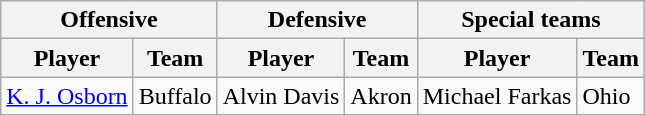<table class="wikitable" style="display: inline-table;">
<tr>
<th colspan="2">Offensive</th>
<th colspan="2">Defensive</th>
<th colspan="2">Special teams</th>
</tr>
<tr>
<th>Player</th>
<th>Team</th>
<th>Player</th>
<th>Team</th>
<th>Player</th>
<th>Team</th>
</tr>
<tr>
<td><a href='#'>K. J. Osborn</a></td>
<td>Buffalo</td>
<td>Alvin Davis</td>
<td>Akron</td>
<td>Michael Farkas</td>
<td>Ohio</td>
</tr>
</table>
